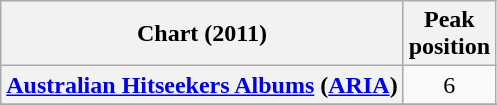<table class="wikitable sortable plainrowheaders" style="text-align:center">
<tr>
<th scope="col">Chart (2011)</th>
<th scope="col">Peak<br>position</th>
</tr>
<tr>
<th scope="row"><a href='#'>Australian Hitseekers Albums</a> (<a href='#'>ARIA</a>)</th>
<td>6</td>
</tr>
<tr>
</tr>
<tr>
</tr>
</table>
